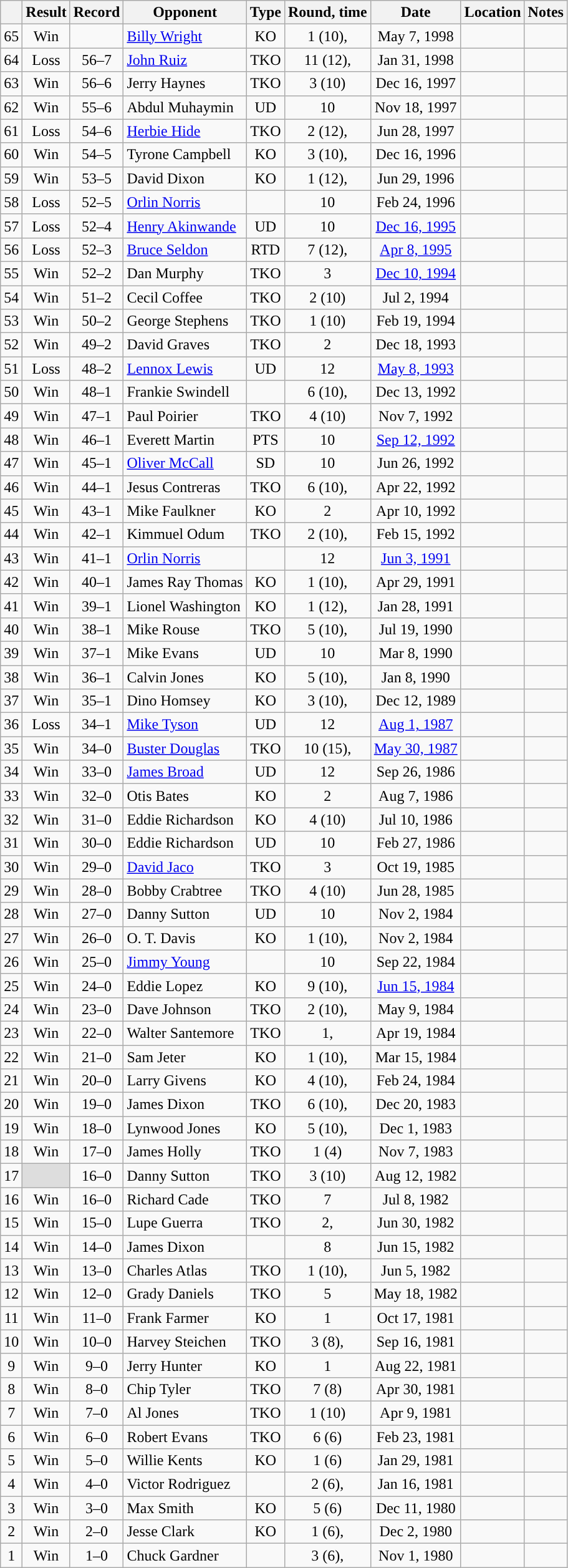<table class="wikitable" style="text-align:center">
<tr>
<th></th>
<th>Result</th>
<th>Record</th>
<th>Opponent</th>
<th>Type</th>
<th>Round, time</th>
<th>Date</th>
<th>Location</th>
<th>Notes</th>
</tr>
<tr>
<td>65</td>
<td>Win</td>
<td></td>
<td style="text-align:left;"><a href='#'>Billy Wright</a></td>
<td>KO</td>
<td>1 (10), </td>
<td>May 7, 1998</td>
<td style="text-align:left;"></td>
<td></td>
</tr>
<tr>
<td>64</td>
<td>Loss</td>
<td>56–7 </td>
<td style="text-align:left;"><a href='#'>John Ruiz</a></td>
<td>TKO</td>
<td>11 (12), </td>
<td>Jan 31, 1998</td>
<td style="text-align:left;"></td>
<td style="text-align:left;"></td>
</tr>
<tr>
<td>63</td>
<td>Win</td>
<td>56–6 </td>
<td style="text-align:left;">Jerry Haynes</td>
<td>TKO</td>
<td>3 (10)</td>
<td>Dec 16, 1997</td>
<td style="text-align:left;"></td>
<td></td>
</tr>
<tr>
<td>62</td>
<td>Win</td>
<td>55–6 </td>
<td style="text-align:left;">Abdul Muhaymin</td>
<td>UD</td>
<td>10</td>
<td>Nov 18, 1997</td>
<td style="text-align:left;"></td>
<td></td>
</tr>
<tr>
<td>61</td>
<td>Loss</td>
<td>54–6 </td>
<td style="text-align:left;"><a href='#'>Herbie Hide</a></td>
<td>TKO</td>
<td>2 (12), </td>
<td>Jun 28, 1997</td>
<td style="text-align:left;"></td>
<td style="text-align:left;"></td>
</tr>
<tr>
<td>60</td>
<td>Win</td>
<td>54–5 </td>
<td style="text-align:left;">Tyrone Campbell</td>
<td>KO</td>
<td>3 (10), </td>
<td>Dec 16, 1996</td>
<td style="text-align:left;"></td>
<td></td>
</tr>
<tr>
<td>59</td>
<td>Win</td>
<td>53–5 </td>
<td style="text-align:left;">David Dixon</td>
<td>KO</td>
<td>1 (12), </td>
<td>Jun 29, 1996</td>
<td style="text-align:left;"></td>
<td style="text-align:left;"></td>
</tr>
<tr>
<td>58</td>
<td>Loss</td>
<td>52–5 </td>
<td style="text-align:left;"><a href='#'>Orlin Norris</a></td>
<td></td>
<td>10</td>
<td>Feb 24, 1996</td>
<td style="text-align:left;"></td>
<td></td>
</tr>
<tr>
<td>57</td>
<td>Loss</td>
<td>52–4 </td>
<td style="text-align:left;"><a href='#'>Henry Akinwande</a></td>
<td>UD</td>
<td>10</td>
<td><a href='#'>Dec 16, 1995</a></td>
<td style="text-align:left;"></td>
<td></td>
</tr>
<tr>
<td>56</td>
<td>Loss</td>
<td>52–3 </td>
<td style="text-align:left;"><a href='#'>Bruce Seldon</a></td>
<td>RTD</td>
<td>7 (12), </td>
<td><a href='#'>Apr 8, 1995</a></td>
<td style="text-align:left;"></td>
<td style="text-align:left;"></td>
</tr>
<tr>
<td>55</td>
<td>Win</td>
<td>52–2 </td>
<td style="text-align:left;">Dan Murphy</td>
<td>TKO</td>
<td>3</td>
<td><a href='#'>Dec 10, 1994</a></td>
<td style="text-align:left;"></td>
<td></td>
</tr>
<tr>
<td>54</td>
<td>Win</td>
<td>51–2 </td>
<td style="text-align:left;">Cecil Coffee</td>
<td>TKO</td>
<td>2 (10)</td>
<td>Jul 2, 1994</td>
<td style="text-align:left;"></td>
<td></td>
</tr>
<tr>
<td>53</td>
<td>Win</td>
<td>50–2 </td>
<td style="text-align:left;">George Stephens</td>
<td>TKO</td>
<td>1 (10)</td>
<td>Feb 19, 1994</td>
<td style="text-align:left;"></td>
<td></td>
</tr>
<tr>
<td>52</td>
<td>Win</td>
<td>49–2 </td>
<td style="text-align:left;">David Graves</td>
<td>TKO</td>
<td>2</td>
<td>Dec 18, 1993</td>
<td style="text-align:left;"></td>
<td></td>
</tr>
<tr>
<td>51</td>
<td>Loss</td>
<td>48–2 </td>
<td style="text-align:left;"><a href='#'>Lennox Lewis</a></td>
<td>UD</td>
<td>12</td>
<td><a href='#'>May 8, 1993</a></td>
<td style="text-align:left;"></td>
<td style="text-align:left;"></td>
</tr>
<tr>
<td>50</td>
<td>Win</td>
<td>48–1 </td>
<td style="text-align:left;">Frankie Swindell</td>
<td></td>
<td>6 (10), </td>
<td>Dec 13, 1992</td>
<td style="text-align:left;"></td>
<td></td>
</tr>
<tr>
<td>49</td>
<td>Win</td>
<td>47–1 </td>
<td style="text-align:left;">Paul Poirier</td>
<td>TKO</td>
<td>4 (10)</td>
<td>Nov 7, 1992</td>
<td style="text-align:left;"></td>
<td></td>
</tr>
<tr>
<td>48</td>
<td>Win</td>
<td>46–1 </td>
<td style="text-align:left;">Everett Martin</td>
<td>PTS</td>
<td>10</td>
<td><a href='#'>Sep 12, 1992</a></td>
<td style="text-align:left;"></td>
<td></td>
</tr>
<tr>
<td>47</td>
<td>Win</td>
<td>45–1 </td>
<td style="text-align:left;"><a href='#'>Oliver McCall</a></td>
<td>SD</td>
<td>10</td>
<td>Jun 26, 1992</td>
<td style="text-align:left;"></td>
<td style="text-align:left;"></td>
</tr>
<tr>
<td>46</td>
<td>Win</td>
<td>44–1 </td>
<td style="text-align:left;">Jesus Contreras</td>
<td>TKO</td>
<td>6 (10), </td>
<td>Apr 22, 1992</td>
<td style="text-align:left;"></td>
<td></td>
</tr>
<tr>
<td>45</td>
<td>Win</td>
<td>43–1 </td>
<td style="text-align:left;">Mike Faulkner</td>
<td>KO</td>
<td>2</td>
<td>Apr 10, 1992</td>
<td style="text-align:left;"></td>
<td></td>
</tr>
<tr>
<td>44</td>
<td>Win</td>
<td>42–1 </td>
<td style="text-align:left;">Kimmuel Odum</td>
<td>TKO</td>
<td>2 (10), </td>
<td>Feb 15, 1992</td>
<td style="text-align:left;"></td>
<td></td>
</tr>
<tr>
<td>43</td>
<td>Win</td>
<td>41–1 </td>
<td style="text-align:left;"><a href='#'>Orlin Norris</a></td>
<td></td>
<td>12</td>
<td><a href='#'>Jun 3, 1991</a></td>
<td style="text-align:left;"></td>
<td style="text-align:left;"></td>
</tr>
<tr>
<td>42</td>
<td>Win</td>
<td>40–1 </td>
<td style="text-align:left;">James Ray Thomas</td>
<td>KO</td>
<td>1 (10), </td>
<td>Apr 29, 1991</td>
<td style="text-align:left;"></td>
<td></td>
</tr>
<tr>
<td>41</td>
<td>Win</td>
<td>39–1 </td>
<td style="text-align:left;">Lionel Washington</td>
<td>KO</td>
<td>1 (12), </td>
<td>Jan 28, 1991</td>
<td style="text-align:left;"></td>
<td style="text-align:left;"></td>
</tr>
<tr>
<td>40</td>
<td>Win</td>
<td>38–1 </td>
<td style="text-align:left;">Mike Rouse</td>
<td>TKO</td>
<td>5 (10), </td>
<td>Jul 19, 1990</td>
<td style="text-align:left;"></td>
<td></td>
</tr>
<tr>
<td>39</td>
<td>Win</td>
<td>37–1 </td>
<td style="text-align:left;">Mike Evans</td>
<td>UD</td>
<td>10</td>
<td>Mar 8, 1990</td>
<td style="text-align:left;"></td>
<td></td>
</tr>
<tr>
<td>38</td>
<td>Win</td>
<td>36–1 </td>
<td style="text-align:left;">Calvin Jones</td>
<td>KO</td>
<td>5 (10), </td>
<td>Jan 8, 1990</td>
<td style="text-align:left;"></td>
<td></td>
</tr>
<tr>
<td>37</td>
<td>Win</td>
<td>35–1 </td>
<td style="text-align:left;">Dino Homsey</td>
<td>KO</td>
<td>3 (10), </td>
<td>Dec 12, 1989</td>
<td style="text-align:left;"></td>
<td></td>
</tr>
<tr>
<td>36</td>
<td>Loss</td>
<td>34–1 </td>
<td style="text-align:left;"><a href='#'>Mike Tyson</a></td>
<td>UD</td>
<td>12</td>
<td><a href='#'>Aug 1, 1987</a></td>
<td style="text-align:left;"></td>
<td style="text-align:left;"></td>
</tr>
<tr>
<td>35</td>
<td>Win</td>
<td>34–0 </td>
<td style="text-align:left;"><a href='#'>Buster Douglas</a></td>
<td>TKO</td>
<td>10 (15), </td>
<td><a href='#'>May 30, 1987</a></td>
<td style="text-align:left;"></td>
<td style="text-align:left;"></td>
</tr>
<tr>
<td>34</td>
<td>Win</td>
<td>33–0 </td>
<td style="text-align:left;"><a href='#'>James Broad</a></td>
<td>UD</td>
<td>12</td>
<td>Sep 26, 1986</td>
<td style="text-align:left;"></td>
<td style="text-align:left;"></td>
</tr>
<tr>
<td>33</td>
<td>Win</td>
<td>32–0 </td>
<td style="text-align:left;">Otis Bates</td>
<td>KO</td>
<td>2</td>
<td>Aug 7, 1986</td>
<td style="text-align:left;"></td>
<td></td>
</tr>
<tr>
<td>32</td>
<td>Win</td>
<td>31–0 </td>
<td style="text-align:left;">Eddie Richardson</td>
<td>KO</td>
<td>4 (10)</td>
<td>Jul 10, 1986</td>
<td style="text-align:left;"></td>
<td></td>
</tr>
<tr>
<td>31</td>
<td>Win</td>
<td>30–0 </td>
<td style="text-align:left;">Eddie Richardson</td>
<td>UD</td>
<td>10</td>
<td>Feb 27, 1986</td>
<td style="text-align:left;"></td>
<td></td>
</tr>
<tr>
<td>30</td>
<td>Win</td>
<td>29–0 </td>
<td style="text-align:left;"><a href='#'>David Jaco</a></td>
<td>TKO</td>
<td>3</td>
<td>Oct 19, 1985</td>
<td style="text-align:left;"></td>
<td></td>
</tr>
<tr>
<td>29</td>
<td>Win</td>
<td>28–0 </td>
<td style="text-align:left;">Bobby Crabtree</td>
<td>TKO</td>
<td>4 (10)</td>
<td>Jun 28, 1985</td>
<td style="text-align:left;"></td>
<td></td>
</tr>
<tr>
<td>28</td>
<td>Win</td>
<td>27–0 </td>
<td style="text-align:left;">Danny Sutton</td>
<td>UD</td>
<td>10</td>
<td>Nov 2, 1984</td>
<td style="text-align:left;"></td>
<td></td>
</tr>
<tr>
<td>27</td>
<td>Win</td>
<td>26–0 </td>
<td style="text-align:left;">O. T. Davis</td>
<td>KO</td>
<td>1 (10), </td>
<td>Nov 2, 1984</td>
<td style="text-align:left;"></td>
<td></td>
</tr>
<tr>
<td>26</td>
<td>Win</td>
<td>25–0 </td>
<td style="text-align:left;"><a href='#'>Jimmy Young</a></td>
<td></td>
<td>10</td>
<td>Sep 22, 1984</td>
<td style="text-align:left;"></td>
<td></td>
</tr>
<tr>
<td>25</td>
<td>Win</td>
<td>24–0 </td>
<td style="text-align:left;">Eddie Lopez</td>
<td>KO</td>
<td>9 (10), </td>
<td><a href='#'>Jun 15, 1984</a></td>
<td style="text-align:left;"></td>
<td></td>
</tr>
<tr>
<td>24</td>
<td>Win</td>
<td>23–0 </td>
<td style="text-align:left;">Dave Johnson</td>
<td>TKO</td>
<td>2 (10), </td>
<td>May 9, 1984</td>
<td style="text-align:left;"></td>
<td></td>
</tr>
<tr>
<td>23</td>
<td>Win</td>
<td>22–0 </td>
<td style="text-align:left;">Walter Santemore</td>
<td>TKO</td>
<td>1, </td>
<td>Apr 19, 1984</td>
<td style="text-align:left;"></td>
<td></td>
</tr>
<tr>
<td>22</td>
<td>Win</td>
<td>21–0 </td>
<td style="text-align:left;">Sam Jeter</td>
<td>KO</td>
<td>1 (10), </td>
<td>Mar 15, 1984</td>
<td style="text-align:left;"></td>
<td></td>
</tr>
<tr>
<td>21</td>
<td>Win</td>
<td>20–0 </td>
<td style="text-align:left;">Larry Givens</td>
<td>KO</td>
<td>4 (10), </td>
<td>Feb 24, 1984</td>
<td style="text-align:left;"></td>
<td></td>
</tr>
<tr>
<td>20</td>
<td>Win</td>
<td>19–0 </td>
<td style="text-align:left;">James Dixon</td>
<td>TKO</td>
<td>6 (10), </td>
<td>Dec 20, 1983</td>
<td style="text-align:left;"></td>
<td></td>
</tr>
<tr>
<td>19</td>
<td>Win</td>
<td>18–0 </td>
<td style="text-align:left;">Lynwood Jones</td>
<td>KO</td>
<td>5 (10), </td>
<td>Dec 1, 1983</td>
<td style="text-align:left;"></td>
<td></td>
</tr>
<tr>
<td>18</td>
<td>Win</td>
<td>17–0 </td>
<td style="text-align:left;">James Holly</td>
<td>TKO</td>
<td>1 (4)</td>
<td>Nov 7, 1983</td>
<td style="text-align:left;"></td>
<td></td>
</tr>
<tr>
<td>17</td>
<td style="background:#DDD"></td>
<td>16–0 </td>
<td style="text-align:left;">Danny Sutton</td>
<td>TKO</td>
<td>3 (10)</td>
<td>Aug 12, 1982</td>
<td style="text-align:left;"></td>
<td style="text-align:left;"></td>
</tr>
<tr>
<td>16</td>
<td>Win</td>
<td>16–0</td>
<td style="text-align:left;">Richard Cade</td>
<td>TKO</td>
<td>7</td>
<td>Jul 8, 1982</td>
<td style="text-align:left;"></td>
<td></td>
</tr>
<tr>
<td>15</td>
<td>Win</td>
<td>15–0</td>
<td style="text-align:left;">Lupe Guerra</td>
<td>TKO</td>
<td>2, </td>
<td>Jun 30, 1982</td>
<td style="text-align:left;"></td>
<td></td>
</tr>
<tr>
<td>14</td>
<td>Win</td>
<td>14–0</td>
<td style="text-align:left;">James Dixon</td>
<td></td>
<td>8</td>
<td>Jun 15, 1982</td>
<td style="text-align:left;"></td>
<td></td>
</tr>
<tr>
<td>13</td>
<td>Win</td>
<td>13–0</td>
<td style="text-align:left;">Charles Atlas</td>
<td>TKO</td>
<td>1 (10), </td>
<td>Jun 5, 1982</td>
<td style="text-align:left;"></td>
<td></td>
</tr>
<tr>
<td>12</td>
<td>Win</td>
<td>12–0</td>
<td style="text-align:left;">Grady Daniels</td>
<td>TKO</td>
<td>5</td>
<td>May 18, 1982</td>
<td style="text-align:left;"></td>
<td></td>
</tr>
<tr>
<td>11</td>
<td>Win</td>
<td>11–0</td>
<td style="text-align:left;">Frank Farmer</td>
<td>KO</td>
<td>1</td>
<td>Oct 17, 1981</td>
<td style="text-align:left;"></td>
<td></td>
</tr>
<tr>
<td>10</td>
<td>Win</td>
<td>10–0</td>
<td style="text-align:left;">Harvey Steichen</td>
<td>TKO</td>
<td>3 (8), </td>
<td>Sep 16, 1981</td>
<td style="text-align:left;"></td>
<td></td>
</tr>
<tr>
<td>9</td>
<td>Win</td>
<td>9–0</td>
<td style="text-align:left;">Jerry Hunter</td>
<td>KO</td>
<td>1</td>
<td>Aug 22, 1981</td>
<td style="text-align:left;"></td>
<td></td>
</tr>
<tr>
<td>8</td>
<td>Win</td>
<td>8–0</td>
<td style="text-align:left;">Chip Tyler</td>
<td>TKO</td>
<td>7 (8)</td>
<td>Apr 30, 1981</td>
<td style="text-align:left;"></td>
<td></td>
</tr>
<tr>
<td>7</td>
<td>Win</td>
<td>7–0</td>
<td style="text-align:left;">Al Jones</td>
<td>TKO</td>
<td>1 (10)</td>
<td>Apr 9, 1981</td>
<td style="text-align:left;"></td>
<td></td>
</tr>
<tr>
<td>6</td>
<td>Win</td>
<td>6–0</td>
<td style="text-align:left;">Robert Evans</td>
<td>TKO</td>
<td>6 (6)</td>
<td>Feb 23, 1981</td>
<td style="text-align:left;"></td>
<td></td>
</tr>
<tr>
<td>5</td>
<td>Win</td>
<td>5–0</td>
<td style="text-align:left;">Willie Kents</td>
<td>KO</td>
<td>1 (6)</td>
<td>Jan 29, 1981</td>
<td style="text-align:left;"></td>
<td></td>
</tr>
<tr>
<td>4</td>
<td>Win</td>
<td>4–0</td>
<td style="text-align:left;">Victor Rodriguez</td>
<td></td>
<td>2 (6), </td>
<td>Jan 16, 1981</td>
<td style="text-align:left;"></td>
<td></td>
</tr>
<tr>
<td>3</td>
<td>Win</td>
<td>3–0</td>
<td style="text-align:left;">Max Smith</td>
<td>KO</td>
<td>5 (6)</td>
<td>Dec 11, 1980</td>
<td style="text-align:left;"></td>
<td></td>
</tr>
<tr>
<td>2</td>
<td>Win</td>
<td>2–0</td>
<td style="text-align:left;">Jesse Clark</td>
<td>KO</td>
<td>1 (6), </td>
<td>Dec 2, 1980</td>
<td style="text-align:left;"></td>
<td></td>
</tr>
<tr>
<td>1</td>
<td>Win</td>
<td>1–0</td>
<td style="text-align:left;">Chuck Gardner</td>
<td></td>
<td>3 (6), </td>
<td>Nov 1, 1980</td>
<td style="text-align:left;"></td>
<td></td>
</tr>
</table>
